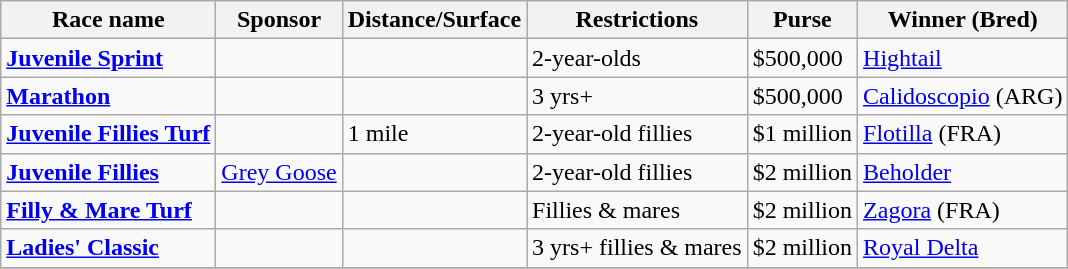<table class="wikitable">
<tr>
<th>Race name</th>
<th>Sponsor</th>
<th>Distance/Surface</th>
<th>Restrictions</th>
<th>Purse</th>
<th>Winner (Bred)</th>
</tr>
<tr>
<td><strong><a href='#'>Juvenile Sprint</a></strong></td>
<td></td>
<td></td>
<td>2-year-olds</td>
<td>$500,000</td>
<td><a href='#'>Hightail</a></td>
</tr>
<tr>
<td><strong><a href='#'>Marathon</a></strong></td>
<td></td>
<td></td>
<td>3 yrs+</td>
<td>$500,000</td>
<td><a href='#'>Calidoscopio</a> (ARG)</td>
</tr>
<tr>
<td><strong><a href='#'>Juvenile Fillies Turf</a></strong></td>
<td></td>
<td>1 mile</td>
<td>2-year-old fillies</td>
<td>$1 million</td>
<td><a href='#'>Flotilla</a> (FRA)</td>
</tr>
<tr>
<td><strong><a href='#'>Juvenile Fillies</a></strong></td>
<td><a href='#'>Grey Goose</a></td>
<td></td>
<td>2-year-old fillies</td>
<td>$2 million</td>
<td><a href='#'>Beholder</a></td>
</tr>
<tr>
<td><strong><a href='#'>Filly & Mare Turf</a></strong></td>
<td></td>
<td></td>
<td>Fillies & mares</td>
<td>$2 million</td>
<td><a href='#'>Zagora</a> (FRA)</td>
</tr>
<tr>
<td><strong><a href='#'>Ladies' Classic</a></strong></td>
<td></td>
<td></td>
<td>3 yrs+ fillies & mares</td>
<td>$2 million</td>
<td><a href='#'>Royal Delta</a></td>
</tr>
<tr>
</tr>
</table>
